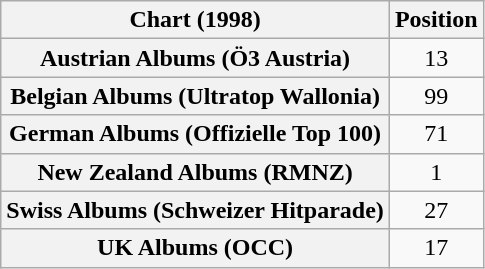<table class="wikitable plainrowheaders sortable" style="text-align:center;">
<tr>
<th scope="column">Chart (1998)</th>
<th scope="column">Position</th>
</tr>
<tr>
<th scope="row">Austrian Albums (Ö3 Austria)</th>
<td>13</td>
</tr>
<tr>
<th scope="row">Belgian Albums (Ultratop Wallonia)</th>
<td>99</td>
</tr>
<tr>
<th scope="row">German Albums (Offizielle Top 100)</th>
<td>71</td>
</tr>
<tr>
<th scope="row">New Zealand Albums (RMNZ)</th>
<td>1</td>
</tr>
<tr>
<th scope="row">Swiss Albums (Schweizer Hitparade)</th>
<td>27</td>
</tr>
<tr>
<th scope="row">UK Albums (OCC)</th>
<td>17</td>
</tr>
</table>
